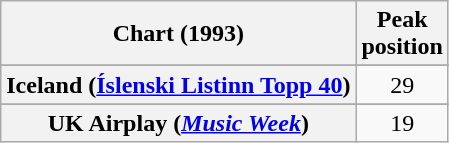<table class="wikitable sortable plainrowheaders" style="text-align:center">
<tr>
<th scope="col">Chart (1993)</th>
<th scope="col">Peak<br>position</th>
</tr>
<tr>
</tr>
<tr>
<th scope="row">Iceland (<a href='#'>Íslenski Listinn Topp 40</a>)</th>
<td>29</td>
</tr>
<tr>
</tr>
<tr>
<th scope="row">UK Airplay (<em><a href='#'>Music Week</a></em>)</th>
<td>19</td>
</tr>
</table>
